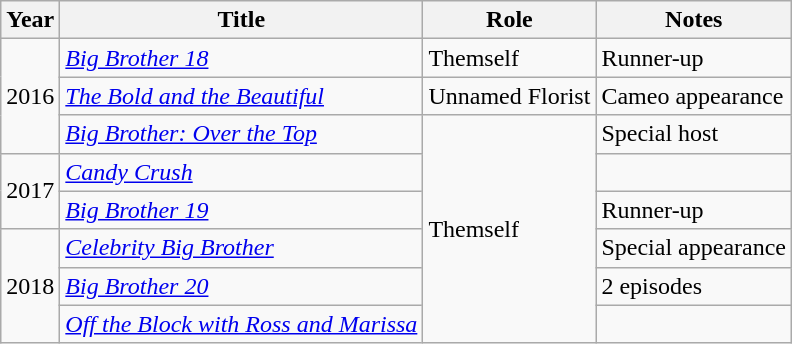<table - class="wikitable">
<tr>
<th>Year</th>
<th>Title</th>
<th>Role</th>
<th>Notes</th>
</tr>
<tr>
<td rowspan="3">2016</td>
<td><em><a href='#'>Big Brother 18</a></em></td>
<td>Themself</td>
<td>Runner-up</td>
</tr>
<tr>
<td><em><a href='#'>The Bold and the Beautiful</a></em></td>
<td>Unnamed Florist</td>
<td>Cameo appearance</td>
</tr>
<tr>
<td><em><a href='#'>Big Brother: Over the Top</a></em></td>
<td rowspan="6">Themself</td>
<td>Special host</td>
</tr>
<tr>
<td rowspan="2">2017</td>
<td><em><a href='#'>Candy Crush</a></em></td>
<td></td>
</tr>
<tr>
<td><em><a href='#'>Big Brother 19</a></em></td>
<td>Runner-up</td>
</tr>
<tr>
<td rowspan="3">2018</td>
<td><em><a href='#'>Celebrity Big Brother</a></em></td>
<td>Special appearance</td>
</tr>
<tr>
<td><em><a href='#'>Big Brother 20</a></em></td>
<td>2 episodes</td>
</tr>
<tr>
<td><em><a href='#'>Off the Block with Ross and Marissa</a></em></td>
<td></td>
</tr>
</table>
